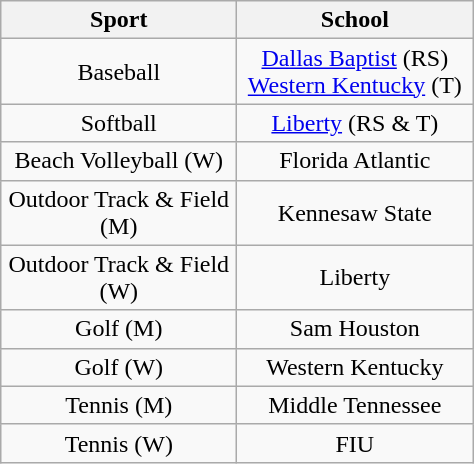<table class="wikitable" style="text-align: center">
<tr>
<th width="150">Sport</th>
<th width="150">School</th>
</tr>
<tr>
<td>Baseball</td>
<td><a href='#'>Dallas Baptist</a> (RS)<br><a href='#'>Western Kentucky</a> (T)</td>
</tr>
<tr>
<td>Softball</td>
<td><a href='#'>Liberty</a> (RS & T)</td>
</tr>
<tr>
<td>Beach Volleyball (W)</td>
<td>Florida Atlantic</td>
</tr>
<tr>
<td>Outdoor Track & Field (M)</td>
<td>Kennesaw State</td>
</tr>
<tr>
<td>Outdoor Track & Field (W)</td>
<td>Liberty</td>
</tr>
<tr>
<td>Golf (M)</td>
<td>Sam Houston</td>
</tr>
<tr>
<td>Golf (W)</td>
<td>Western Kentucky</td>
</tr>
<tr>
<td>Tennis (M)</td>
<td>Middle Tennessee</td>
</tr>
<tr>
<td>Tennis (W)</td>
<td>FIU</td>
</tr>
</table>
